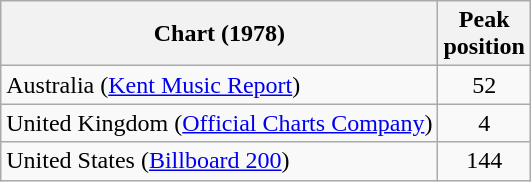<table class="wikitable">
<tr>
<th>Chart (1978)</th>
<th>Peak<br> position</th>
</tr>
<tr>
<td>Australia (<a href='#'>Kent Music Report</a>)</td>
<td align="center">52</td>
</tr>
<tr>
<td>United Kingdom (<a href='#'>Official Charts Company</a>)</td>
<td align="center">4</td>
</tr>
<tr>
<td>United States (<a href='#'>Billboard 200</a>)</td>
<td align="center">144</td>
</tr>
</table>
